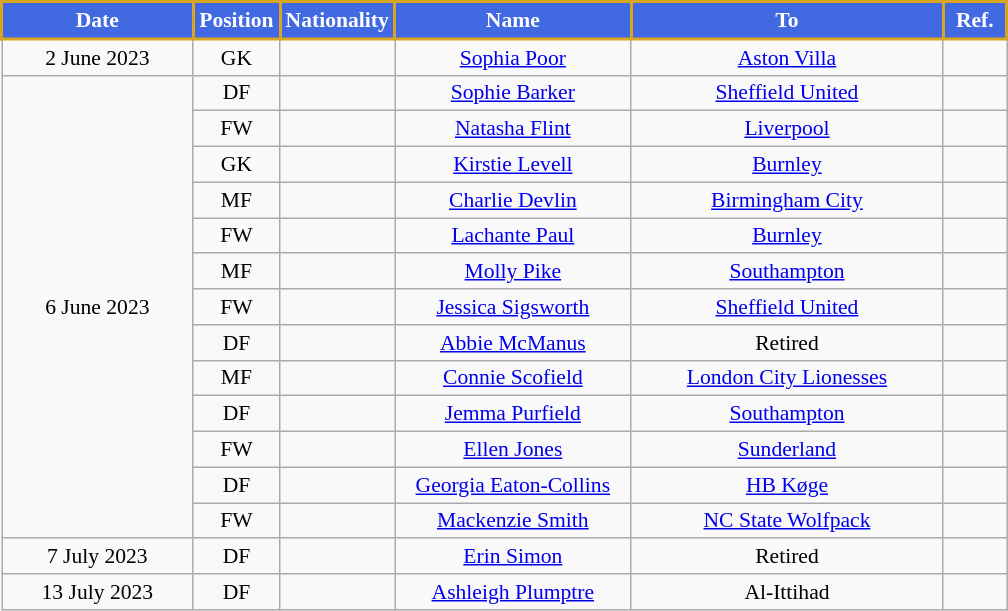<table class="wikitable" style="text-align:center; font-size:90%; ">
<tr>
<th style="background:royalblue;;color:white;border:2px solid #DAA520; width:120px;">Date</th>
<th style="background:royalblue;color:white;border:2px solid #DAA520; width:50px;">Position</th>
<th style="background:royalblue;color:white;border:2px solid #DAA520; width:50px;">Nationality</th>
<th style="background:royalblue;color:white;border:2px solid #DAA520; width:150px;">Name</th>
<th style="background:royalblue;color:white;border:2px solid #DAA520; width:200px;">To</th>
<th style="background:royalblue;color:white;border:2px solid #DAA520; width:35px;">Ref.</th>
</tr>
<tr>
<td>2 June 2023</td>
<td>GK</td>
<td></td>
<td><a href='#'>Sophia Poor</a></td>
<td> <a href='#'>Aston Villa</a></td>
<td></td>
</tr>
<tr>
<td rowspan=13>6 June 2023</td>
<td>DF</td>
<td></td>
<td><a href='#'>Sophie Barker</a></td>
<td> <a href='#'>Sheffield United</a></td>
<td></td>
</tr>
<tr>
<td>FW</td>
<td></td>
<td><a href='#'>Natasha Flint</a></td>
<td> <a href='#'>Liverpool</a></td>
<td></td>
</tr>
<tr>
<td>GK</td>
<td></td>
<td><a href='#'>Kirstie Levell</a></td>
<td> <a href='#'>Burnley</a></td>
<td></td>
</tr>
<tr>
<td>MF</td>
<td></td>
<td><a href='#'>Charlie Devlin</a></td>
<td> <a href='#'>Birmingham City</a></td>
<td></td>
</tr>
<tr>
<td>FW</td>
<td></td>
<td><a href='#'>Lachante Paul</a></td>
<td> <a href='#'>Burnley</a></td>
<td></td>
</tr>
<tr>
<td>MF</td>
<td></td>
<td><a href='#'>Molly Pike</a></td>
<td> <a href='#'>Southampton</a></td>
<td></td>
</tr>
<tr>
<td>FW</td>
<td></td>
<td><a href='#'>Jessica Sigsworth</a></td>
<td> <a href='#'>Sheffield United</a></td>
<td></td>
</tr>
<tr>
<td>DF</td>
<td></td>
<td><a href='#'>Abbie McManus</a></td>
<td>Retired</td>
<td></td>
</tr>
<tr>
<td>MF</td>
<td></td>
<td><a href='#'>Connie Scofield</a></td>
<td> <a href='#'>London City Lionesses</a></td>
<td></td>
</tr>
<tr>
<td>DF</td>
<td></td>
<td><a href='#'>Jemma Purfield</a></td>
<td> <a href='#'>Southampton</a></td>
<td></td>
</tr>
<tr>
<td>FW</td>
<td></td>
<td><a href='#'>Ellen Jones</a></td>
<td> <a href='#'>Sunderland</a></td>
<td></td>
</tr>
<tr>
<td>DF</td>
<td></td>
<td><a href='#'>Georgia Eaton-Collins</a></td>
<td> <a href='#'>HB Køge</a></td>
<td></td>
</tr>
<tr>
<td>FW</td>
<td></td>
<td><a href='#'>Mackenzie Smith</a></td>
<td> <a href='#'>NC State Wolfpack</a></td>
<td></td>
</tr>
<tr>
<td>7 July 2023</td>
<td>DF</td>
<td></td>
<td><a href='#'>Erin Simon</a></td>
<td>Retired</td>
<td></td>
</tr>
<tr>
<td>13 July 2023</td>
<td>DF</td>
<td></td>
<td><a href='#'>Ashleigh Plumptre</a></td>
<td> Al-Ittihad</td>
<td></td>
</tr>
</table>
